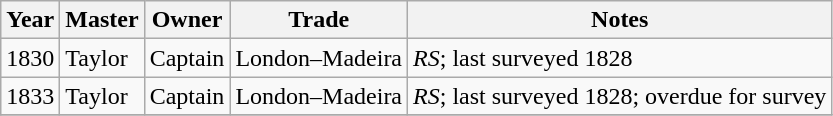<table class="sortable wikitable">
<tr>
<th>Year</th>
<th>Master</th>
<th>Owner</th>
<th>Trade</th>
<th>Notes</th>
</tr>
<tr>
<td>1830</td>
<td>Taylor</td>
<td>Captain</td>
<td>London–Madeira</td>
<td><em>RS</em>; last surveyed 1828</td>
</tr>
<tr>
<td>1833</td>
<td>Taylor</td>
<td>Captain</td>
<td>London–Madeira</td>
<td><em>RS</em>; last surveyed 1828; overdue for survey</td>
</tr>
<tr>
</tr>
</table>
